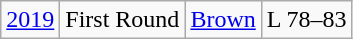<table class="wikitable">
<tr style="text-align:center">
<td><a href='#'>2019</a></td>
<td>First Round</td>
<td><a href='#'>Brown</a></td>
<td>L 78–83</td>
</tr>
</table>
